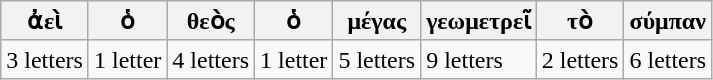<table class="wikitable">
<tr style="background-color:#f8f8f8" class="polytonic">
<th>ἀεὶ</th>
<th>ὁ</th>
<th>θεὸς</th>
<th>ὁ</th>
<th>μέγας</th>
<th>γεωμετρεῖ</th>
<th>τὸ</th>
<th>σύμπαν</th>
</tr>
<tr>
<td>3 letters</td>
<td>1 letter</td>
<td>4 letters</td>
<td>1 letter</td>
<td>5 letters</td>
<td>9 letters</td>
<td>2 letters</td>
<td>6 letters</td>
</tr>
</table>
